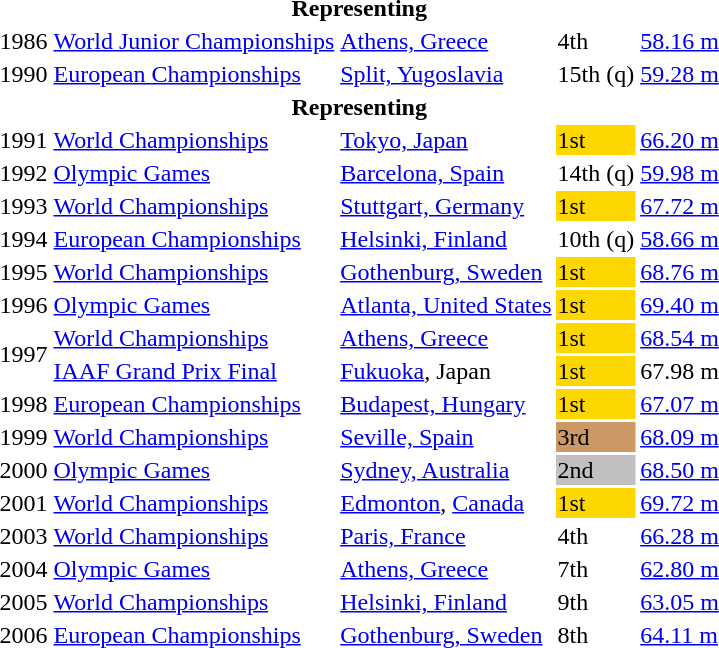<table>
<tr>
<th colspan="5">Representing </th>
</tr>
<tr>
<td>1986</td>
<td><a href='#'>World Junior Championships</a></td>
<td><a href='#'>Athens, Greece</a></td>
<td>4th</td>
<td><a href='#'>58.16 m</a></td>
</tr>
<tr>
<td>1990</td>
<td><a href='#'>European Championships</a></td>
<td><a href='#'>Split, Yugoslavia</a></td>
<td>15th (q)</td>
<td><a href='#'>59.28 m</a></td>
</tr>
<tr>
<th colspan="5">Representing </th>
</tr>
<tr>
<td>1991</td>
<td><a href='#'>World Championships</a></td>
<td><a href='#'>Tokyo, Japan</a></td>
<td bgcolor="gold">1st</td>
<td><a href='#'>66.20 m</a></td>
</tr>
<tr>
<td>1992</td>
<td><a href='#'>Olympic Games</a></td>
<td><a href='#'>Barcelona, Spain</a></td>
<td>14th (q)</td>
<td><a href='#'>59.98 m</a></td>
</tr>
<tr>
<td>1993</td>
<td><a href='#'>World Championships</a></td>
<td><a href='#'>Stuttgart, Germany</a></td>
<td bgcolor="gold">1st</td>
<td><a href='#'>67.72 m</a></td>
</tr>
<tr>
<td>1994</td>
<td><a href='#'>European Championships</a></td>
<td><a href='#'>Helsinki, Finland</a></td>
<td>10th (q)</td>
<td><a href='#'>58.66 m</a></td>
</tr>
<tr>
<td>1995</td>
<td><a href='#'>World Championships</a></td>
<td><a href='#'>Gothenburg, Sweden</a></td>
<td bgcolor="gold">1st</td>
<td><a href='#'>68.76 m</a></td>
</tr>
<tr>
<td>1996</td>
<td><a href='#'>Olympic Games</a></td>
<td><a href='#'>Atlanta, United States</a></td>
<td bgcolor="gold">1st</td>
<td><a href='#'>69.40 m</a></td>
</tr>
<tr>
<td rowspan=2>1997</td>
<td><a href='#'>World Championships</a></td>
<td><a href='#'>Athens, Greece</a></td>
<td bgcolor="gold">1st</td>
<td><a href='#'>68.54 m</a></td>
</tr>
<tr>
<td><a href='#'>IAAF Grand Prix Final</a></td>
<td><a href='#'>Fukuoka</a>, Japan</td>
<td bgcolor="gold">1st</td>
<td>67.98 m</td>
</tr>
<tr>
<td>1998</td>
<td><a href='#'>European Championships</a></td>
<td><a href='#'>Budapest, Hungary</a></td>
<td bgcolor="gold">1st</td>
<td><a href='#'>67.07 m</a></td>
</tr>
<tr>
<td>1999</td>
<td><a href='#'>World Championships</a></td>
<td><a href='#'>Seville, Spain</a></td>
<td bgcolor="cc9966">3rd</td>
<td><a href='#'>68.09 m</a></td>
</tr>
<tr>
<td>2000</td>
<td><a href='#'>Olympic Games</a></td>
<td><a href='#'>Sydney, Australia</a></td>
<td bgcolor="silver">2nd</td>
<td><a href='#'>68.50 m</a></td>
</tr>
<tr>
<td>2001</td>
<td><a href='#'>World Championships</a></td>
<td><a href='#'>Edmonton</a>, <a href='#'>Canada</a></td>
<td bgcolor="gold">1st</td>
<td><a href='#'>69.72 m</a></td>
</tr>
<tr>
<td>2003</td>
<td><a href='#'>World Championships</a></td>
<td><a href='#'>Paris, France</a></td>
<td>4th</td>
<td><a href='#'>66.28 m</a></td>
</tr>
<tr>
<td>2004</td>
<td><a href='#'>Olympic Games</a></td>
<td><a href='#'>Athens, Greece</a></td>
<td>7th</td>
<td><a href='#'>62.80 m</a></td>
</tr>
<tr>
<td>2005</td>
<td><a href='#'>World Championships</a></td>
<td><a href='#'>Helsinki, Finland</a></td>
<td>9th</td>
<td><a href='#'>63.05 m</a></td>
</tr>
<tr>
<td>2006</td>
<td><a href='#'>European Championships</a></td>
<td><a href='#'>Gothenburg, Sweden</a></td>
<td>8th</td>
<td><a href='#'>64.11 m</a></td>
</tr>
</table>
